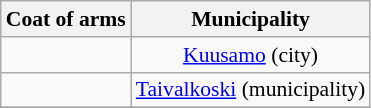<table class="wikitable" style="font-size: 90%; text-align: center; line-height: normal; margin-left: 30px;">
<tr>
<th>Coat of arms</th>
<th>Municipality</th>
</tr>
<tr>
<td align=left></td>
<td><a href='#'>Kuusamo</a> (city)</td>
</tr>
<tr>
<td align=left></td>
<td><a href='#'>Taivalkoski</a> (municipality)</td>
</tr>
<tr>
</tr>
</table>
